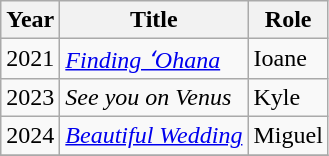<table class="wikitable">
<tr>
<th>Year</th>
<th>Title</th>
<th>Role</th>
</tr>
<tr>
<td>2021</td>
<td><em><a href='#'>Finding ʻOhana</a></em></td>
<td>Ioane</td>
</tr>
<tr>
<td>2023</td>
<td><em>See you on Venus</em></td>
<td>Kyle</td>
</tr>
<tr>
<td>2024</td>
<td><em><a href='#'>Beautiful Wedding</a></em></td>
<td>Miguel</td>
</tr>
<tr>
</tr>
</table>
